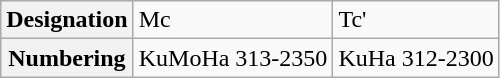<table class="wikitable">
<tr>
<th>Designation</th>
<td>Mc</td>
<td>Tc'</td>
</tr>
<tr>
<th>Numbering</th>
<td>KuMoHa 313-2350</td>
<td>KuHa 312-2300</td>
</tr>
</table>
